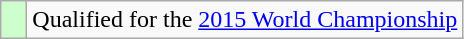<table class="wikitable">
<tr>
<td width=10px bgcolor=#ccffcc></td>
<td>Qualified for the <a href='#'>2015 World Championship</a></td>
</tr>
</table>
